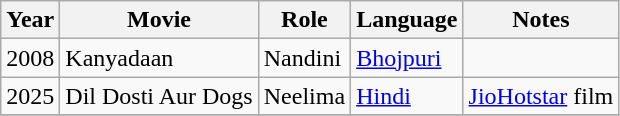<table class="sortable wikitable">
<tr>
<th>Year</th>
<th>Movie</th>
<th>Role</th>
<th>Language</th>
<th>Notes</th>
</tr>
<tr>
<td>2008</td>
<td>Kanyadaan</td>
<td>Nandini</td>
<td><a href='#'>Bhojpuri</a></td>
<td></td>
</tr>
<tr>
<td>2025</td>
<td>Dil Dosti Aur Dogs</td>
<td>Neelima</td>
<td><a href='#'>Hindi</a></td>
<td><a href='#'>JioHotstar</a> film</td>
</tr>
<tr>
</tr>
</table>
